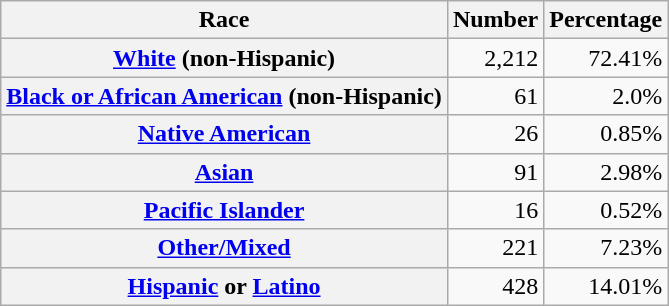<table class="wikitable" style="text-align:right">
<tr>
<th scope="col">Race</th>
<th scope="col">Number</th>
<th scope="col">Percentage</th>
</tr>
<tr>
<th scope="row"><a href='#'>White</a> (non-Hispanic)</th>
<td>2,212</td>
<td>72.41%</td>
</tr>
<tr>
<th scope="row"><a href='#'>Black or African American</a> (non-Hispanic)</th>
<td>61</td>
<td>2.0%</td>
</tr>
<tr>
<th scope="row"><a href='#'>Native American</a></th>
<td>26</td>
<td>0.85%</td>
</tr>
<tr>
<th scope="row"><a href='#'>Asian</a></th>
<td>91</td>
<td>2.98%</td>
</tr>
<tr>
<th scope="row"><a href='#'>Pacific Islander</a></th>
<td>16</td>
<td>0.52%</td>
</tr>
<tr>
<th scope="row"><a href='#'>Other/Mixed</a></th>
<td>221</td>
<td>7.23%</td>
</tr>
<tr>
<th scope="row"><a href='#'>Hispanic</a> or <a href='#'>Latino</a></th>
<td>428</td>
<td>14.01%</td>
</tr>
</table>
